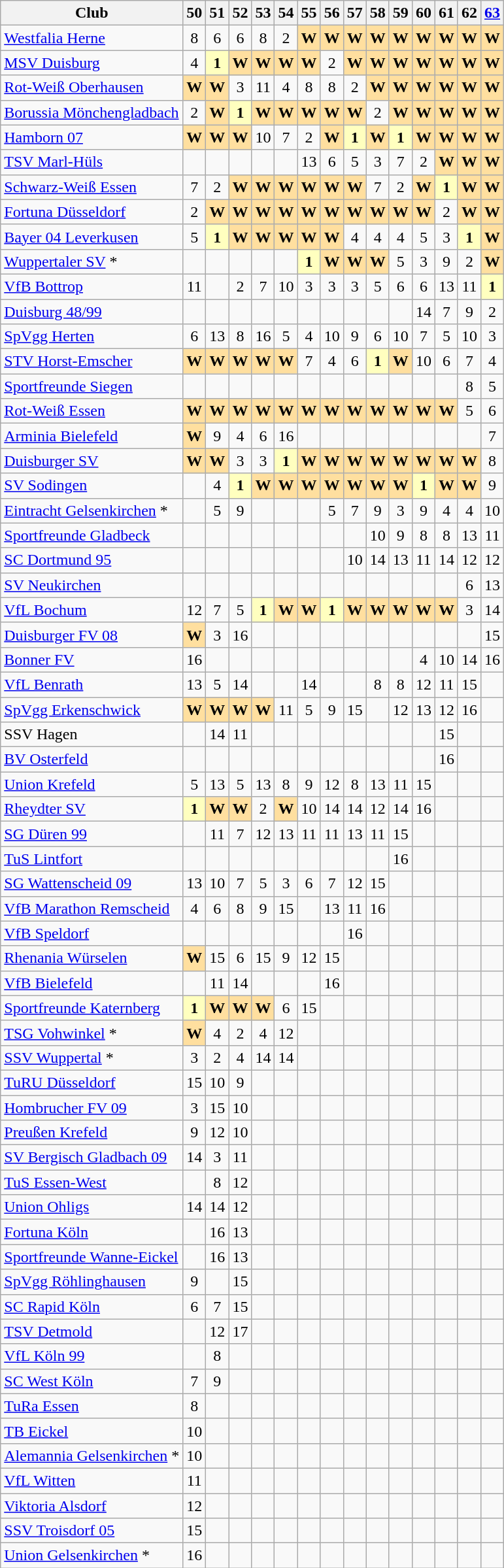<table class="wikitable">
<tr>
<th>Club</th>
<th>50</th>
<th>51</th>
<th>52</th>
<th>53</th>
<th>54</th>
<th>55</th>
<th>56</th>
<th>57</th>
<th>58</th>
<th>59</th>
<th>60</th>
<th>61</th>
<th>62</th>
<th><a href='#'>63</a></th>
</tr>
<tr style="text-align:center;">
<td align="left"><a href='#'>Westfalia Herne</a></td>
<td>8</td>
<td>6</td>
<td>6</td>
<td>8</td>
<td>2</td>
<td style="background:#ffdf9f;"><strong>W</strong></td>
<td style="background:#ffdf9f;"><strong>W</strong></td>
<td style="background:#ffdf9f;"><strong>W</strong></td>
<td style="background:#ffdf9f;"><strong>W</strong></td>
<td style="background:#ffdf9f;"><strong>W</strong></td>
<td style="background:#ffdf9f;"><strong>W</strong></td>
<td style="background:#ffdf9f;"><strong>W</strong></td>
<td style="background:#ffdf9f;"><strong>W</strong></td>
<td style="background:#ffdf9f;"><strong>W</strong></td>
</tr>
<tr style="text-align:center;">
<td align="left"><a href='#'>MSV Duisburg</a></td>
<td>4</td>
<td style="background:#ffffbf;"><strong>1</strong></td>
<td style="background:#ffdf9f;"><strong>W</strong></td>
<td style="background:#ffdf9f;"><strong>W</strong></td>
<td style="background:#ffdf9f;"><strong>W</strong></td>
<td style="background:#ffdf9f;"><strong>W</strong></td>
<td>2</td>
<td style="background:#ffdf9f;"><strong>W</strong></td>
<td style="background:#ffdf9f;"><strong>W</strong></td>
<td style="background:#ffdf9f;"><strong>W</strong></td>
<td style="background:#ffdf9f;"><strong>W</strong></td>
<td style="background:#ffdf9f;"><strong>W</strong></td>
<td style="background:#ffdf9f;"><strong>W</strong></td>
<td style="background:#ffdf9f;"><strong>W</strong></td>
</tr>
<tr style="text-align:center;">
<td align="left"><a href='#'>Rot-Weiß Oberhausen</a></td>
<td style="background:#ffdf9f;"><strong>W</strong></td>
<td style="background:#ffdf9f;"><strong>W</strong></td>
<td>3</td>
<td>11</td>
<td>4</td>
<td>8</td>
<td>8</td>
<td>2</td>
<td style="background:#ffdf9f;"><strong>W</strong></td>
<td style="background:#ffdf9f;"><strong>W</strong></td>
<td style="background:#ffdf9f;"><strong>W</strong></td>
<td style="background:#ffdf9f;"><strong>W</strong></td>
<td style="background:#ffdf9f;"><strong>W</strong></td>
<td style="background:#ffdf9f;"><strong>W</strong></td>
</tr>
<tr style="text-align:center;">
<td align="left"><a href='#'>Borussia Mönchengladbach</a></td>
<td>2</td>
<td style="background:#ffdf9f;"><strong>W</strong></td>
<td style="background:#ffffbf;"><strong>1</strong></td>
<td style="background:#ffdf9f;"><strong>W</strong></td>
<td style="background:#ffdf9f;"><strong>W</strong></td>
<td style="background:#ffdf9f;"><strong>W</strong></td>
<td style="background:#ffdf9f;"><strong>W</strong></td>
<td style="background:#ffdf9f;"><strong>W</strong></td>
<td>2</td>
<td style="background:#ffdf9f;"><strong>W</strong></td>
<td style="background:#ffdf9f;"><strong>W</strong></td>
<td style="background:#ffdf9f;"><strong>W</strong></td>
<td style="background:#ffdf9f;"><strong>W</strong></td>
<td style="background:#ffdf9f;"><strong>W</strong></td>
</tr>
<tr style="text-align:center;">
<td align="left"><a href='#'>Hamborn 07</a></td>
<td style="background:#ffdf9f;"><strong>W</strong></td>
<td style="background:#ffdf9f;"><strong>W</strong></td>
<td style="background:#ffdf9f;"><strong>W</strong></td>
<td>10</td>
<td>7</td>
<td>2</td>
<td style="background:#ffdf9f;"><strong>W</strong></td>
<td style="background:#ffffbf;"><strong>1</strong></td>
<td style="background:#ffdf9f;"><strong>W</strong></td>
<td style="background:#ffffbf;"><strong>1</strong></td>
<td style="background:#ffdf9f;"><strong>W</strong></td>
<td style="background:#ffdf9f;"><strong>W</strong></td>
<td style="background:#ffdf9f;"><strong>W</strong></td>
<td style="background:#ffdf9f;"><strong>W</strong></td>
</tr>
<tr style="text-align:center;">
<td align="left"><a href='#'>TSV Marl-Hüls</a></td>
<td></td>
<td></td>
<td></td>
<td></td>
<td></td>
<td>13</td>
<td>6</td>
<td>5</td>
<td>3</td>
<td>7</td>
<td>2</td>
<td style="background:#ffdf9f;"><strong>W</strong></td>
<td style="background:#ffdf9f;"><strong>W</strong></td>
<td style="background:#ffdf9f;"><strong>W</strong></td>
</tr>
<tr style="text-align:center;">
<td align="left"><a href='#'>Schwarz-Weiß Essen</a></td>
<td>7</td>
<td>2</td>
<td style="background:#ffdf9f;"><strong>W</strong></td>
<td style="background:#ffdf9f;"><strong>W</strong></td>
<td style="background:#ffdf9f;"><strong>W</strong></td>
<td style="background:#ffdf9f;"><strong>W</strong></td>
<td style="background:#ffdf9f;"><strong>W</strong></td>
<td style="background:#ffdf9f;"><strong>W</strong></td>
<td>7</td>
<td>2</td>
<td style="background:#ffdf9f;"><strong>W</strong></td>
<td style="background:#ffffbf;"><strong>1</strong></td>
<td style="background:#ffdf9f;"><strong>W</strong></td>
<td style="background:#ffdf9f;"><strong>W</strong></td>
</tr>
<tr style="text-align:center;">
<td align="left"><a href='#'>Fortuna Düsseldorf</a></td>
<td>2</td>
<td style="background:#ffdf9f;"><strong>W</strong></td>
<td style="background:#ffdf9f;"><strong>W</strong></td>
<td style="background:#ffdf9f;"><strong>W</strong></td>
<td style="background:#ffdf9f;"><strong>W</strong></td>
<td style="background:#ffdf9f;"><strong>W</strong></td>
<td style="background:#ffdf9f;"><strong>W</strong></td>
<td style="background:#ffdf9f;"><strong>W</strong></td>
<td style="background:#ffdf9f;"><strong>W</strong></td>
<td style="background:#ffdf9f;"><strong>W</strong></td>
<td style="background:#ffdf9f;"><strong>W</strong></td>
<td>2</td>
<td style="background:#ffdf9f;"><strong>W</strong></td>
<td style="background:#ffdf9f;"><strong>W</strong></td>
</tr>
<tr style="text-align:center;">
<td align="left"><a href='#'>Bayer 04 Leverkusen</a></td>
<td>5</td>
<td style="background:#ffffbf;"><strong>1</strong></td>
<td style="background:#ffdf9f;"><strong>W</strong></td>
<td style="background:#ffdf9f;"><strong>W</strong></td>
<td style="background:#ffdf9f;"><strong>W</strong></td>
<td style="background:#ffdf9f;"><strong>W</strong></td>
<td style="background:#ffdf9f;"><strong>W</strong></td>
<td>4</td>
<td>4</td>
<td>4</td>
<td>5</td>
<td>3</td>
<td style="background:#ffffbf;"><strong>1</strong></td>
<td style="background:#ffdf9f;"><strong>W</strong></td>
</tr>
<tr style="text-align:center;">
<td align="left"><a href='#'>Wuppertaler SV</a> *</td>
<td></td>
<td></td>
<td></td>
<td></td>
<td></td>
<td style="background:#ffffbf;"><strong>1</strong></td>
<td style="background:#ffdf9f;"><strong>W</strong></td>
<td style="background:#ffdf9f;"><strong>W</strong></td>
<td style="background:#ffdf9f;"><strong>W</strong></td>
<td>5</td>
<td>3</td>
<td>9</td>
<td>2</td>
<td style="background:#ffdf9f;"><strong>W</strong></td>
</tr>
<tr style="text-align:center;">
<td align="left"><a href='#'>VfB Bottrop</a></td>
<td>11</td>
<td></td>
<td>2</td>
<td>7</td>
<td>10</td>
<td>3</td>
<td>3</td>
<td>3</td>
<td>5</td>
<td>6</td>
<td>6</td>
<td>13</td>
<td>11</td>
<td style="background:#ffffbf;"><strong>1</strong></td>
</tr>
<tr style="text-align:center;">
<td align="left"><a href='#'>Duisburg 48/99</a></td>
<td></td>
<td></td>
<td></td>
<td></td>
<td></td>
<td></td>
<td></td>
<td></td>
<td></td>
<td></td>
<td>14</td>
<td>7</td>
<td>9</td>
<td>2</td>
</tr>
<tr style="text-align:center;">
<td align="left"><a href='#'>SpVgg Herten</a></td>
<td>6</td>
<td>13</td>
<td>8</td>
<td>16</td>
<td>5</td>
<td>4</td>
<td>10</td>
<td>9</td>
<td>6</td>
<td>10</td>
<td>7</td>
<td>5</td>
<td>10</td>
<td>3</td>
</tr>
<tr style="text-align:center;">
<td align="left"><a href='#'>STV Horst-Emscher</a></td>
<td style="background:#ffdf9f;"><strong>W</strong></td>
<td style="background:#ffdf9f;"><strong>W</strong></td>
<td style="background:#ffdf9f;"><strong>W</strong></td>
<td style="background:#ffdf9f;"><strong>W</strong></td>
<td style="background:#ffdf9f;"><strong>W</strong></td>
<td>7</td>
<td>4</td>
<td>6</td>
<td style="background:#ffffbf;"><strong>1</strong></td>
<td style="background:#ffdf9f;"><strong>W</strong></td>
<td>10</td>
<td>6</td>
<td>7</td>
<td>4</td>
</tr>
<tr style="text-align:center;">
<td align="left"><a href='#'>Sportfreunde Siegen</a></td>
<td></td>
<td></td>
<td></td>
<td></td>
<td></td>
<td></td>
<td></td>
<td></td>
<td></td>
<td></td>
<td></td>
<td></td>
<td>8</td>
<td>5</td>
</tr>
<tr style="text-align:center;">
<td align="left"><a href='#'>Rot-Weiß Essen</a></td>
<td style="background:#ffdf9f;"><strong>W</strong></td>
<td style="background:#ffdf9f;"><strong>W</strong></td>
<td style="background:#ffdf9f;"><strong>W</strong></td>
<td style="background:#ffdf9f;"><strong>W</strong></td>
<td style="background:#ffdf9f;"><strong>W</strong></td>
<td style="background:#ffdf9f;"><strong>W</strong></td>
<td style="background:#ffdf9f;"><strong>W</strong></td>
<td style="background:#ffdf9f;"><strong>W</strong></td>
<td style="background:#ffdf9f;"><strong>W</strong></td>
<td style="background:#ffdf9f;"><strong>W</strong></td>
<td style="background:#ffdf9f;"><strong>W</strong></td>
<td style="background:#ffdf9f;"><strong>W</strong></td>
<td>5</td>
<td>6</td>
</tr>
<tr style="text-align:center;">
<td align="left"><a href='#'>Arminia Bielefeld</a></td>
<td style="background:#ffdf9f;"><strong>W</strong></td>
<td>9</td>
<td>4</td>
<td>6</td>
<td>16</td>
<td></td>
<td></td>
<td></td>
<td></td>
<td></td>
<td></td>
<td></td>
<td></td>
<td>7</td>
</tr>
<tr style="text-align:center;">
<td align="left"><a href='#'>Duisburger SV</a></td>
<td style="background:#ffdf9f;"><strong>W</strong></td>
<td style="background:#ffdf9f;"><strong>W</strong></td>
<td>3</td>
<td>3</td>
<td style="background:#ffffbf;"><strong>1</strong></td>
<td style="background:#ffdf9f;"><strong>W</strong></td>
<td style="background:#ffdf9f;"><strong>W</strong></td>
<td style="background:#ffdf9f;"><strong>W</strong></td>
<td style="background:#ffdf9f;"><strong>W</strong></td>
<td style="background:#ffdf9f;"><strong>W</strong></td>
<td style="background:#ffdf9f;"><strong>W</strong></td>
<td style="background:#ffdf9f;"><strong>W</strong></td>
<td style="background:#ffdf9f;"><strong>W</strong></td>
<td>8</td>
</tr>
<tr style="text-align:center;">
<td align="left"><a href='#'>SV Sodingen</a></td>
<td></td>
<td>4</td>
<td style="background:#ffffbf;"><strong>1</strong></td>
<td style="background:#ffdf9f;"><strong>W</strong></td>
<td style="background:#ffdf9f;"><strong>W</strong></td>
<td style="background:#ffdf9f;"><strong>W</strong></td>
<td style="background:#ffdf9f;"><strong>W</strong></td>
<td style="background:#ffdf9f;"><strong>W</strong></td>
<td style="background:#ffdf9f;"><strong>W</strong></td>
<td style="background:#ffdf9f;"><strong>W</strong></td>
<td style="background:#ffffbf;"><strong>1</strong></td>
<td style="background:#ffdf9f;"><strong>W</strong></td>
<td style="background:#ffdf9f;"><strong>W</strong></td>
<td>9</td>
</tr>
<tr style="text-align:center;">
<td align="left"><a href='#'>Eintracht Gelsenkirchen</a> *</td>
<td></td>
<td>5</td>
<td>9</td>
<td></td>
<td></td>
<td></td>
<td>5</td>
<td>7</td>
<td>9</td>
<td>3</td>
<td>9</td>
<td>4</td>
<td>4</td>
<td>10</td>
</tr>
<tr style="text-align:center;">
<td align="left"><a href='#'>Sportfreunde Gladbeck</a></td>
<td></td>
<td></td>
<td></td>
<td></td>
<td></td>
<td></td>
<td></td>
<td></td>
<td>10</td>
<td>9</td>
<td>8</td>
<td>8</td>
<td>13</td>
<td>11</td>
</tr>
<tr style="text-align:center;">
<td align="left"><a href='#'>SC Dortmund 95</a></td>
<td></td>
<td></td>
<td></td>
<td></td>
<td></td>
<td></td>
<td></td>
<td>10</td>
<td>14</td>
<td>13</td>
<td>11</td>
<td>14</td>
<td>12</td>
<td>12</td>
</tr>
<tr style="text-align:center;">
<td align="left"><a href='#'>SV Neukirchen</a></td>
<td></td>
<td></td>
<td></td>
<td></td>
<td></td>
<td></td>
<td></td>
<td></td>
<td></td>
<td></td>
<td></td>
<td></td>
<td>6</td>
<td>13</td>
</tr>
<tr style="text-align:center;">
<td align="left"><a href='#'>VfL Bochum</a></td>
<td>12</td>
<td>7</td>
<td>5</td>
<td style="background:#ffffbf;"><strong>1</strong></td>
<td style="background:#ffdf9f;"><strong>W</strong></td>
<td style="background:#ffdf9f;"><strong>W</strong></td>
<td style="background:#ffffbf;"><strong>1</strong></td>
<td style="background:#ffdf9f;"><strong>W</strong></td>
<td style="background:#ffdf9f;"><strong>W</strong></td>
<td style="background:#ffdf9f;"><strong>W</strong></td>
<td style="background:#ffdf9f;"><strong>W</strong></td>
<td style="background:#ffdf9f;"><strong>W</strong></td>
<td>3</td>
<td>14</td>
</tr>
<tr style="text-align:center;">
<td align="left"><a href='#'>Duisburger FV 08</a></td>
<td style="background:#ffdf9f;"><strong>W</strong></td>
<td>3</td>
<td>16</td>
<td></td>
<td></td>
<td></td>
<td></td>
<td></td>
<td></td>
<td></td>
<td></td>
<td></td>
<td></td>
<td>15</td>
</tr>
<tr style="text-align:center;">
<td align="left"><a href='#'>Bonner FV</a></td>
<td>16</td>
<td></td>
<td></td>
<td></td>
<td></td>
<td></td>
<td></td>
<td></td>
<td></td>
<td></td>
<td>4</td>
<td>10</td>
<td>14</td>
<td>16</td>
</tr>
<tr style="text-align:center;">
<td align="left"><a href='#'>VfL Benrath</a></td>
<td>13</td>
<td>5</td>
<td>14</td>
<td></td>
<td></td>
<td>14</td>
<td></td>
<td></td>
<td>8</td>
<td>8</td>
<td>12</td>
<td>11</td>
<td>15</td>
<td></td>
</tr>
<tr style="text-align:center;">
<td align="left"><a href='#'>SpVgg Erkenschwick</a></td>
<td style="background:#ffdf9f;"><strong>W</strong></td>
<td style="background:#ffdf9f;"><strong>W</strong></td>
<td style="background:#ffdf9f;"><strong>W</strong></td>
<td style="background:#ffdf9f;"><strong>W</strong></td>
<td>11</td>
<td>5</td>
<td>9</td>
<td>15</td>
<td></td>
<td>12</td>
<td>13</td>
<td>12</td>
<td>16</td>
<td></td>
</tr>
<tr style="text-align:center;">
<td align="left">SSV Hagen</td>
<td></td>
<td>14</td>
<td>11</td>
<td></td>
<td></td>
<td></td>
<td></td>
<td></td>
<td></td>
<td></td>
<td></td>
<td>15</td>
<td></td>
<td></td>
</tr>
<tr style="text-align:center;">
<td align="left"><a href='#'>BV Osterfeld</a></td>
<td></td>
<td></td>
<td></td>
<td></td>
<td></td>
<td></td>
<td></td>
<td></td>
<td></td>
<td></td>
<td></td>
<td>16</td>
<td></td>
<td></td>
</tr>
<tr style="text-align:center;">
<td align="left"><a href='#'>Union Krefeld</a></td>
<td>5</td>
<td>13</td>
<td>5</td>
<td>13</td>
<td>8</td>
<td>9</td>
<td>12</td>
<td>8</td>
<td>13</td>
<td>11</td>
<td>15</td>
<td></td>
<td></td>
<td></td>
</tr>
<tr style="text-align:center;">
<td align="left"><a href='#'>Rheydter SV</a></td>
<td style="background:#ffffbf;"><strong>1</strong></td>
<td style="background:#ffdf9f;"><strong>W</strong></td>
<td style="background:#ffdf9f;"><strong>W</strong></td>
<td>2</td>
<td style="background:#ffdf9f;"><strong>W</strong></td>
<td>10</td>
<td>14</td>
<td>14</td>
<td>12</td>
<td>14</td>
<td>16</td>
<td></td>
<td></td>
<td></td>
</tr>
<tr style="text-align:center;">
<td align="left"><a href='#'>SG Düren 99</a></td>
<td></td>
<td>11</td>
<td>7</td>
<td>12</td>
<td>13</td>
<td>11</td>
<td>11</td>
<td>13</td>
<td>11</td>
<td>15</td>
<td></td>
<td></td>
<td></td>
<td></td>
</tr>
<tr style="text-align:center;">
<td align="left"><a href='#'>TuS Lintfort</a></td>
<td></td>
<td></td>
<td></td>
<td></td>
<td></td>
<td></td>
<td></td>
<td></td>
<td></td>
<td>16</td>
<td></td>
<td></td>
<td></td>
<td></td>
</tr>
<tr style="text-align:center;">
<td align="left"><a href='#'>SG Wattenscheid 09</a></td>
<td>13</td>
<td>10</td>
<td>7</td>
<td>5</td>
<td>3</td>
<td>6</td>
<td>7</td>
<td>12</td>
<td>15</td>
<td></td>
<td></td>
<td></td>
<td></td>
<td></td>
</tr>
<tr style="text-align:center;">
<td align="left"><a href='#'>VfB Marathon Remscheid</a></td>
<td>4</td>
<td>6</td>
<td>8</td>
<td>9</td>
<td>15</td>
<td></td>
<td>13</td>
<td>11</td>
<td>16</td>
<td></td>
<td></td>
<td></td>
<td></td>
<td></td>
</tr>
<tr style="text-align:center;">
<td align="left"><a href='#'>VfB Speldorf</a></td>
<td></td>
<td></td>
<td></td>
<td></td>
<td></td>
<td></td>
<td></td>
<td>16</td>
<td></td>
<td></td>
<td></td>
<td></td>
<td></td>
<td></td>
</tr>
<tr style="text-align:center;">
<td align="left"><a href='#'>Rhenania Würselen</a></td>
<td style="background:#ffdf9f;"><strong>W</strong></td>
<td>15</td>
<td>6</td>
<td>15</td>
<td>9</td>
<td>12</td>
<td>15</td>
<td></td>
<td></td>
<td></td>
<td></td>
<td></td>
<td></td>
<td></td>
</tr>
<tr style="text-align:center;">
<td align="left"><a href='#'>VfB Bielefeld</a></td>
<td></td>
<td>11</td>
<td>14</td>
<td></td>
<td></td>
<td></td>
<td>16</td>
<td></td>
<td></td>
<td></td>
<td></td>
<td></td>
<td></td>
<td></td>
</tr>
<tr style="text-align:center;">
<td align="left"><a href='#'>Sportfreunde Katernberg</a></td>
<td style="background:#ffffbf;"><strong>1</strong></td>
<td style="background:#ffdf9f;"><strong>W</strong></td>
<td style="background:#ffdf9f;"><strong>W</strong></td>
<td style="background:#ffdf9f;"><strong>W</strong></td>
<td>6</td>
<td>15</td>
<td></td>
<td></td>
<td></td>
<td></td>
<td></td>
<td></td>
<td></td>
<td></td>
</tr>
<tr style="text-align:center;">
<td align="left"><a href='#'>TSG Vohwinkel</a> *</td>
<td style="background:#ffdf9f;"><strong>W</strong></td>
<td>4</td>
<td>2</td>
<td>4</td>
<td>12</td>
<td></td>
<td></td>
<td></td>
<td></td>
<td></td>
<td></td>
<td></td>
<td></td>
<td></td>
</tr>
<tr style="text-align:center;">
<td align="left"><a href='#'>SSV Wuppertal</a> *</td>
<td>3</td>
<td>2</td>
<td>4</td>
<td>14</td>
<td>14</td>
<td></td>
<td></td>
<td></td>
<td></td>
<td></td>
<td></td>
<td></td>
<td></td>
<td></td>
</tr>
<tr style="text-align:center;">
<td align="left"><a href='#'>TuRU Düsseldorf</a></td>
<td>15</td>
<td>10</td>
<td>9</td>
<td></td>
<td></td>
<td></td>
<td></td>
<td></td>
<td></td>
<td></td>
<td></td>
<td></td>
<td></td>
<td></td>
</tr>
<tr style="text-align:center;">
<td align="left"><a href='#'>Hombrucher FV 09</a></td>
<td>3</td>
<td>15</td>
<td>10</td>
<td></td>
<td></td>
<td></td>
<td></td>
<td></td>
<td></td>
<td></td>
<td></td>
<td></td>
<td></td>
<td></td>
</tr>
<tr style="text-align:center;">
<td align="left"><a href='#'>Preußen Krefeld</a></td>
<td>9</td>
<td>12</td>
<td>10</td>
<td></td>
<td></td>
<td></td>
<td></td>
<td></td>
<td></td>
<td></td>
<td></td>
<td></td>
<td></td>
<td></td>
</tr>
<tr style="text-align:center;">
<td align="left"><a href='#'>SV Bergisch Gladbach 09</a></td>
<td>14</td>
<td>3</td>
<td>11</td>
<td></td>
<td></td>
<td></td>
<td></td>
<td></td>
<td></td>
<td></td>
<td></td>
<td></td>
<td></td>
<td></td>
</tr>
<tr style="text-align:center;">
<td align="left"><a href='#'>TuS Essen-West</a></td>
<td></td>
<td>8</td>
<td>12</td>
<td></td>
<td></td>
<td></td>
<td></td>
<td></td>
<td></td>
<td></td>
<td></td>
<td></td>
<td></td>
<td></td>
</tr>
<tr style="text-align:center;">
<td align="left"><a href='#'>Union Ohligs</a></td>
<td>14</td>
<td>14</td>
<td>12</td>
<td></td>
<td></td>
<td></td>
<td></td>
<td></td>
<td></td>
<td></td>
<td></td>
<td></td>
<td></td>
<td></td>
</tr>
<tr style="text-align:center;">
<td align="left"><a href='#'>Fortuna Köln</a></td>
<td></td>
<td>16</td>
<td>13</td>
<td></td>
<td></td>
<td></td>
<td></td>
<td></td>
<td></td>
<td></td>
<td></td>
<td></td>
<td></td>
<td></td>
</tr>
<tr style="text-align:center;">
<td align="left"><a href='#'>Sportfreunde Wanne-Eickel</a></td>
<td></td>
<td>16</td>
<td>13</td>
<td></td>
<td></td>
<td></td>
<td></td>
<td></td>
<td></td>
<td></td>
<td></td>
<td></td>
<td></td>
<td></td>
</tr>
<tr style="text-align:center;">
<td align="left"><a href='#'>SpVgg Röhlinghausen</a></td>
<td>9</td>
<td></td>
<td>15</td>
<td></td>
<td></td>
<td></td>
<td></td>
<td></td>
<td></td>
<td></td>
<td></td>
<td></td>
<td></td>
<td></td>
</tr>
<tr style="text-align:center;">
<td align="left"><a href='#'>SC Rapid Köln</a></td>
<td>6</td>
<td>7</td>
<td>15</td>
<td></td>
<td></td>
<td></td>
<td></td>
<td></td>
<td></td>
<td></td>
<td></td>
<td></td>
<td></td>
<td></td>
</tr>
<tr style="text-align:center;">
<td align="left"><a href='#'>TSV Detmold</a></td>
<td></td>
<td>12</td>
<td>17</td>
<td></td>
<td></td>
<td></td>
<td></td>
<td></td>
<td></td>
<td></td>
<td></td>
<td></td>
<td></td>
<td></td>
</tr>
<tr style="text-align:center;">
<td align="left"><a href='#'>VfL Köln 99</a></td>
<td></td>
<td>8</td>
<td></td>
<td></td>
<td></td>
<td></td>
<td></td>
<td></td>
<td></td>
<td></td>
<td></td>
<td></td>
<td></td>
<td></td>
</tr>
<tr style="text-align:center;">
<td align="left"><a href='#'>SC West Köln</a></td>
<td>7</td>
<td>9</td>
<td></td>
<td></td>
<td></td>
<td></td>
<td></td>
<td></td>
<td></td>
<td></td>
<td></td>
<td></td>
<td></td>
<td></td>
</tr>
<tr style="text-align:center;">
<td align="left"><a href='#'>TuRa Essen</a></td>
<td>8</td>
<td></td>
<td></td>
<td></td>
<td></td>
<td></td>
<td></td>
<td></td>
<td></td>
<td></td>
<td></td>
<td></td>
<td></td>
<td></td>
</tr>
<tr style="text-align:center;">
<td align="left"><a href='#'>TB Eickel</a></td>
<td>10</td>
<td></td>
<td></td>
<td></td>
<td></td>
<td></td>
<td></td>
<td></td>
<td></td>
<td></td>
<td></td>
<td></td>
<td></td>
<td></td>
</tr>
<tr style="text-align:center;">
<td align="left"><a href='#'>Alemannia Gelsenkirchen</a> *</td>
<td>10</td>
<td></td>
<td></td>
<td></td>
<td></td>
<td></td>
<td></td>
<td></td>
<td></td>
<td></td>
<td></td>
<td></td>
<td></td>
<td></td>
</tr>
<tr style="text-align:center;">
<td align="left"><a href='#'>VfL Witten</a></td>
<td>11</td>
<td></td>
<td></td>
<td></td>
<td></td>
<td></td>
<td></td>
<td></td>
<td></td>
<td></td>
<td></td>
<td></td>
<td></td>
<td></td>
</tr>
<tr style="text-align:center;">
<td align="left"><a href='#'>Viktoria Alsdorf</a></td>
<td>12</td>
<td></td>
<td></td>
<td></td>
<td></td>
<td></td>
<td></td>
<td></td>
<td></td>
<td></td>
<td></td>
<td></td>
<td></td>
<td></td>
</tr>
<tr style="text-align:center;">
<td align="left"><a href='#'>SSV Troisdorf 05</a></td>
<td>15</td>
<td></td>
<td></td>
<td></td>
<td></td>
<td></td>
<td></td>
<td></td>
<td></td>
<td></td>
<td></td>
<td></td>
<td></td>
<td></td>
</tr>
<tr style="text-align:center;">
<td align="left"><a href='#'>Union Gelsenkirchen</a> *</td>
<td>16</td>
<td></td>
<td></td>
<td></td>
<td></td>
<td></td>
<td></td>
<td></td>
<td></td>
<td></td>
<td></td>
<td></td>
<td></td>
<td></td>
</tr>
</table>
